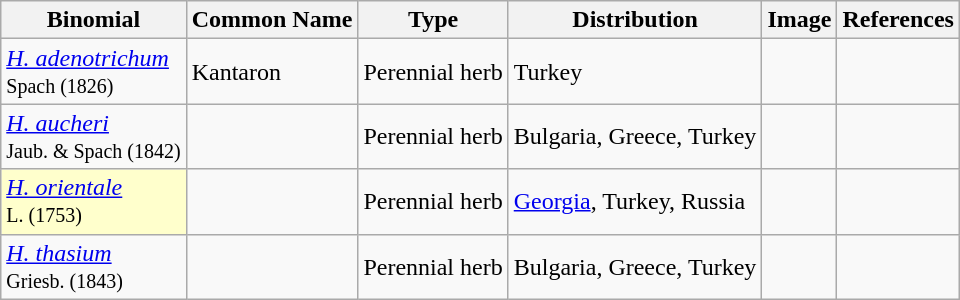<table class="wikitable mw-collapsible ">
<tr>
<th>Binomial</th>
<th>Common Name</th>
<th>Type</th>
<th>Distribution</th>
<th>Image</th>
<th>References</th>
</tr>
<tr>
<td><em><a href='#'>H. adenotrichum</a></em><br><small>Spach (1826)</small></td>
<td>Kantaron</td>
<td>Perennial herb</td>
<td>Turkey</td>
<td></td>
<td></td>
</tr>
<tr>
<td><em><a href='#'>H. aucheri</a></em><br><small>Jaub. & Spach (1842)</small></td>
<td></td>
<td>Perennial herb</td>
<td>Bulgaria, Greece, Turkey</td>
<td></td>
<td></td>
</tr>
<tr>
<td scope="row" style="background:#FFFFCC;"><em><a href='#'>H. orientale</a></em><br><small>L. (1753)</small></td>
<td></td>
<td>Perennial herb</td>
<td><a href='#'>Georgia</a>, Turkey, Russia</td>
<td></td>
<td></td>
</tr>
<tr>
<td><em><a href='#'>H. thasium</a></em><br><small>Griesb. (1843)</small></td>
<td></td>
<td>Perennial herb</td>
<td>Bulgaria, Greece, Turkey</td>
<td></td>
<td></td>
</tr>
</table>
